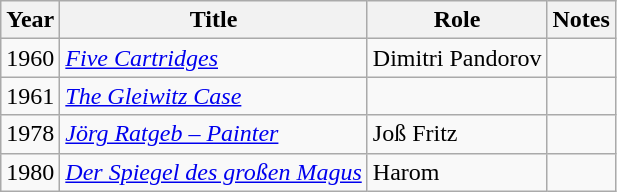<table class="wikitable sortable">
<tr>
<th>Year</th>
<th>Title</th>
<th>Role</th>
<th class="unsortable">Notes</th>
</tr>
<tr>
<td>1960</td>
<td><em><a href='#'>Five Cartridges</a></em></td>
<td>Dimitri Pandorov</td>
<td></td>
</tr>
<tr>
<td>1961</td>
<td><em><a href='#'>The Gleiwitz Case</a></em></td>
<td></td>
<td></td>
</tr>
<tr>
<td>1978</td>
<td><em><a href='#'>Jörg Ratgeb – Painter</a></em></td>
<td>Joß Fritz</td>
<td></td>
</tr>
<tr>
<td>1980</td>
<td><em><a href='#'>Der Spiegel des großen Magus</a></em></td>
<td>Harom</td>
<td></td>
</tr>
</table>
